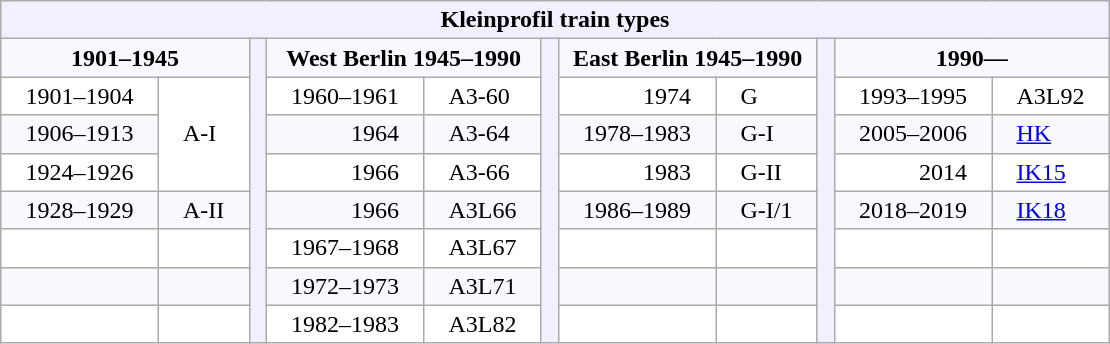<table class="wikitable" style="margin:0.5em auto;">
<tr>
<th style="background-color: #F0F0FF" colspan="11">Kleinprofil train types</th>
</tr>
<tr style="background-color: #F8F8FF">
<td style="text-align:center; font-weight:bold;" colspan="2">1901–1945</td>
<td style="background-color: #F0F0FF" rowspan="8"> </td>
<td style="text-align:center; font-weight:bold;" colspan="2">West Berlin 1945–1990</td>
<td style="background-color: #F0F0FF" rowspan="8"> </td>
<td style="text-align:center; font-weight:bold;" colspan="2">East Berlin 1945–1990</td>
<td style="background-color: #F0F0FF" rowspan="8"> </td>
<td style="text-align:center; font-weight:bold;" colspan="2">1990—</td>
</tr>
<tr style="background-color: #FFFFFF">
<td style="padding: 0.2em 1em; text-align: right;">1901–1904</td>
<td rowspan="3" style="padding: 0 1em;">A-I</td>
<td style="padding: 0.2em 1em; text-align: right;">1960–1961</td>
<td style="padding: 0.2em 1em;">A3-60</td>
<td style="padding: 0.2em 1em; text-align: right;">1974</td>
<td style="padding: 0.2em 1em;">G</td>
<td style="padding: 0.2em 1em; text-align: right;">1993–1995</td>
<td style="padding: 0.2em 1em;">A3L92</td>
</tr>
<tr style="background-color: #F8F8FF">
<td style="padding: 0.2em 1em; text-align: right;">1906–1913</td>
<td style="padding: 0.2em 1em; text-align: right;">1964</td>
<td style="padding: 0.2em 1em;">A3-64</td>
<td style="padding: 0.2em 1em; text-align: right;">1978–1983</td>
<td style="padding: 0.2em 1em;">G-I</td>
<td style="padding: 0.2em 1em; text-align: right;">2005–2006</td>
<td style="padding: 0.2em 1em;"><a href='#'>HK</a></td>
</tr>
<tr style="background-color: #FFFFFF">
<td style="padding: 0.2em 1em; text-align: right;">1924–1926</td>
<td style="padding: 0.2em 1em; text-align: right;">1966</td>
<td style="padding: 0.2em 1em;">A3-66</td>
<td style="padding: 0.2em 1em; text-align: right;">1983</td>
<td style="padding: 0.2em 1em;">G-II</td>
<td style="padding: 0.2em 1em; text-align: right;">2014</td>
<td style="padding: 0.2em 1em;"><a href='#'>IK15</a></td>
</tr>
<tr style="background-color: #F8F8FF">
<td style="padding: 0.2em 1em; text-align: right;">1928–1929</td>
<td style="padding: 0.2em 1em;">A-II</td>
<td style="padding: 0.2em 1em; text-align: right;">1966</td>
<td style="padding: 0.2em 1em;">A3L66</td>
<td style="padding: 0.2em 1em; text-align: right;">1986–1989</td>
<td style="padding: 0.2em 1em;">G-I/1</td>
<td style="padding: 0.2em 1em; text-align: right;">2018–2019</td>
<td style="padding: 0.2em 1em;"><a href='#'>IK18</a></td>
</tr>
<tr style="background-color: #FFFFFF">
<td> </td>
<td> </td>
<td style="padding: 0.2em 1em; text-align: right;">1967–1968</td>
<td style="padding: 0.2em 1em;">A3L67</td>
<td> </td>
<td> </td>
<td> </td>
<td> </td>
</tr>
<tr style="background-color: #F8F8FF">
<td> </td>
<td> </td>
<td style="padding: 0.2em 1em; text-align: right;">1972–1973</td>
<td style="padding: 0.2em 1em;">A3L71</td>
<td> </td>
<td> </td>
<td> </td>
<td> </td>
</tr>
<tr style="background-color: #FFFFFF">
<td> </td>
<td> </td>
<td style="padding: 0.2em 1em; text-align: right;">1982–1983</td>
<td style="padding: 0.2em 1em;">A3L82</td>
<td> </td>
<td> </td>
<td> </td>
<td> </td>
</tr>
</table>
